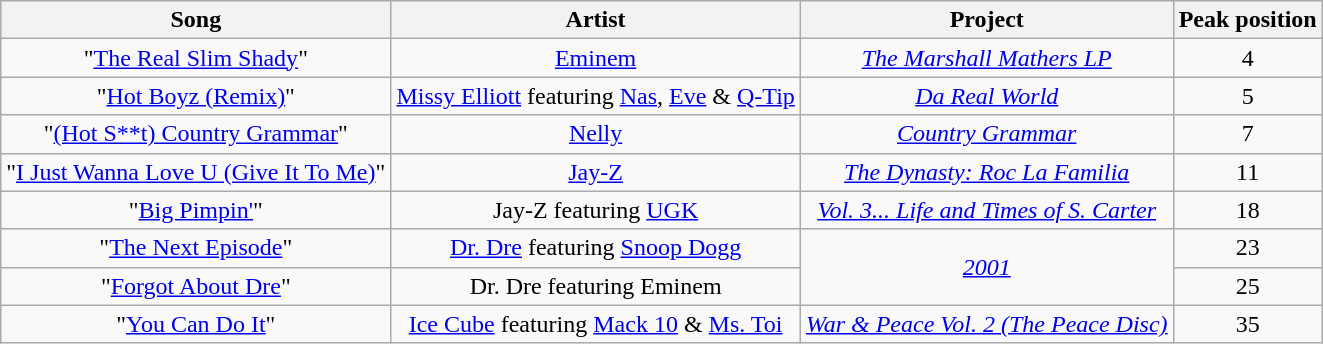<table class="wikitable sortable plainrowheaders" style="text-align:center;">
<tr>
<th scope="col">Song</th>
<th scope="col">Artist</th>
<th scope="col">Project</th>
<th scope="col">Peak position</th>
</tr>
<tr>
<td>"<a href='#'>The Real Slim Shady</a>"</td>
<td><a href='#'>Eminem</a></td>
<td><em><a href='#'>The Marshall Mathers LP</a></em></td>
<td>4</td>
</tr>
<tr>
<td>"<a href='#'>Hot Boyz (Remix)</a>"</td>
<td><a href='#'>Missy Elliott</a> featuring <a href='#'>Nas</a>, <a href='#'>Eve</a> & <a href='#'>Q-Tip</a></td>
<td><em><a href='#'>Da Real World</a></em></td>
<td>5</td>
</tr>
<tr>
<td>"<a href='#'>(Hot S**t) Country Grammar</a>"</td>
<td><a href='#'>Nelly</a></td>
<td><em><a href='#'>Country Grammar</a></em></td>
<td>7</td>
</tr>
<tr>
<td>"<a href='#'>I Just Wanna Love U (Give It To Me)</a>"</td>
<td><a href='#'>Jay-Z</a></td>
<td><em><a href='#'>The Dynasty: Roc La Familia</a></em></td>
<td>11</td>
</tr>
<tr>
<td>"<a href='#'>Big Pimpin'</a>"</td>
<td>Jay-Z featuring <a href='#'>UGK</a></td>
<td><em><a href='#'>Vol. 3... Life and Times of S. Carter</a></em></td>
<td>18</td>
</tr>
<tr>
<td>"<a href='#'>The Next Episode</a>"</td>
<td><a href='#'>Dr. Dre</a> featuring <a href='#'>Snoop Dogg</a></td>
<td rowspan="2"><em><a href='#'>2001</a></em></td>
<td>23</td>
</tr>
<tr>
<td>"<a href='#'>Forgot About Dre</a>"</td>
<td>Dr. Dre featuring Eminem</td>
<td>25</td>
</tr>
<tr>
<td>"<a href='#'>You Can Do It</a>"</td>
<td><a href='#'>Ice Cube</a> featuring <a href='#'>Mack 10</a> & <a href='#'>Ms. Toi</a></td>
<td><em><a href='#'>War & Peace Vol. 2 (The Peace Disc)</a></em></td>
<td>35</td>
</tr>
</table>
